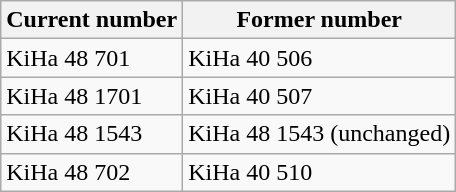<table class="wikitable">
<tr>
<th>Current number</th>
<th>Former number</th>
</tr>
<tr>
<td>KiHa 48 701</td>
<td>KiHa 40 506</td>
</tr>
<tr>
<td>KiHa 48 1701</td>
<td>KiHa 40 507</td>
</tr>
<tr>
<td>KiHa 48 1543</td>
<td>KiHa 48 1543 (unchanged)</td>
</tr>
<tr>
<td>KiHa 48 702</td>
<td>KiHa 40 510</td>
</tr>
</table>
